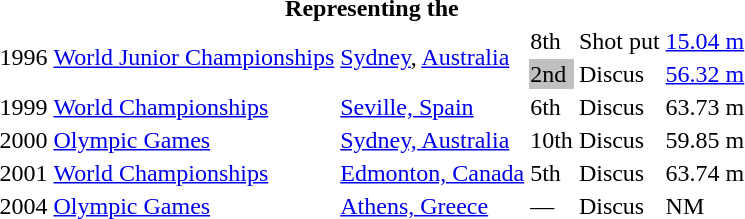<table>
<tr>
<th colspan="6">Representing the </th>
</tr>
<tr>
<td rowspan=2>1996</td>
<td rowspan=2><a href='#'>World Junior Championships</a></td>
<td rowspan=2><a href='#'>Sydney</a>, <a href='#'>Australia</a></td>
<td>8th</td>
<td>Shot put</td>
<td><a href='#'>15.04 m</a></td>
</tr>
<tr>
<td bgcolor=silver>2nd</td>
<td>Discus</td>
<td><a href='#'>56.32 m</a></td>
</tr>
<tr>
<td>1999</td>
<td><a href='#'>World Championships</a></td>
<td><a href='#'>Seville, Spain</a></td>
<td>6th</td>
<td>Discus</td>
<td>63.73 m</td>
</tr>
<tr>
<td>2000</td>
<td><a href='#'>Olympic Games</a></td>
<td><a href='#'>Sydney, Australia</a></td>
<td>10th</td>
<td>Discus</td>
<td>59.85 m</td>
</tr>
<tr>
<td>2001</td>
<td><a href='#'>World Championships</a></td>
<td><a href='#'>Edmonton, Canada</a></td>
<td>5th</td>
<td>Discus</td>
<td>63.74 m</td>
</tr>
<tr>
<td>2004</td>
<td><a href='#'>Olympic Games</a></td>
<td><a href='#'>Athens, Greece</a></td>
<td>—</td>
<td>Discus</td>
<td>NM</td>
</tr>
</table>
